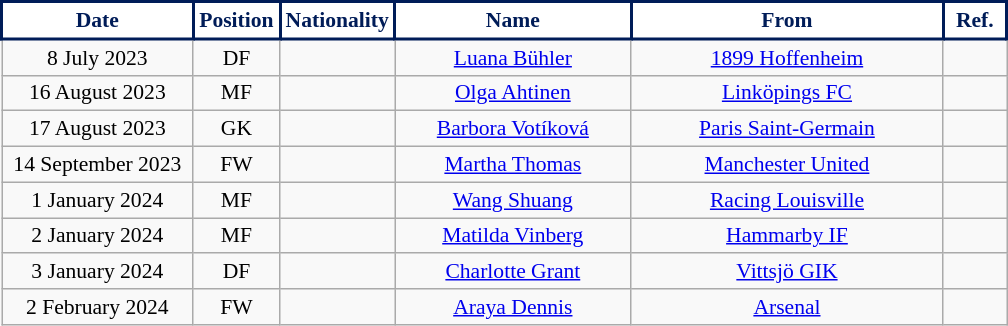<table class="wikitable" style="text-align:center; font-size:90%; ">
<tr>
<th style="background:#fff;color:#001C58;border:2px solid #001C58; width:120px;">Date</th>
<th style="background:#fff;color:#001C58;border:2px solid #001C58; width:50px;">Position</th>
<th style="background:#fff;color:#001C58;border:2px solid #001C58; width:50px;">Nationality</th>
<th style="background:#fff;color:#001C58;border:2px solid #001C58; width:150px;">Name</th>
<th style="background:#fff;color:#001C58;border:2px solid #001C58; width:200px;">From</th>
<th style="background:#fff;color:#001C58;border:2px solid #001C58; width:35px;">Ref.</th>
</tr>
<tr>
<td>8 July 2023</td>
<td>DF</td>
<td></td>
<td><a href='#'>Luana Bühler</a></td>
<td> <a href='#'>1899 Hoffenheim</a></td>
<td></td>
</tr>
<tr>
<td>16 August 2023</td>
<td>MF</td>
<td></td>
<td><a href='#'>Olga Ahtinen</a></td>
<td> <a href='#'>Linköpings FC</a></td>
<td></td>
</tr>
<tr>
<td>17 August 2023</td>
<td>GK</td>
<td></td>
<td><a href='#'>Barbora Votíková</a></td>
<td> <a href='#'>Paris Saint-Germain</a></td>
<td></td>
</tr>
<tr>
<td>14 September 2023</td>
<td>FW</td>
<td></td>
<td><a href='#'>Martha Thomas</a></td>
<td> <a href='#'>Manchester United</a></td>
<td></td>
</tr>
<tr>
<td>1 January 2024</td>
<td>MF</td>
<td></td>
<td><a href='#'>Wang Shuang</a></td>
<td> <a href='#'>Racing Louisville</a></td>
<td></td>
</tr>
<tr>
<td>2 January 2024</td>
<td>MF</td>
<td></td>
<td><a href='#'>Matilda Vinberg</a></td>
<td> <a href='#'>Hammarby IF</a></td>
<td></td>
</tr>
<tr>
<td>3 January 2024</td>
<td>DF</td>
<td></td>
<td><a href='#'>Charlotte Grant</a></td>
<td> <a href='#'>Vittsjö GIK</a></td>
<td></td>
</tr>
<tr>
<td>2 February 2024</td>
<td>FW</td>
<td></td>
<td><a href='#'>Araya Dennis</a></td>
<td> <a href='#'>Arsenal</a></td>
<td></td>
</tr>
</table>
